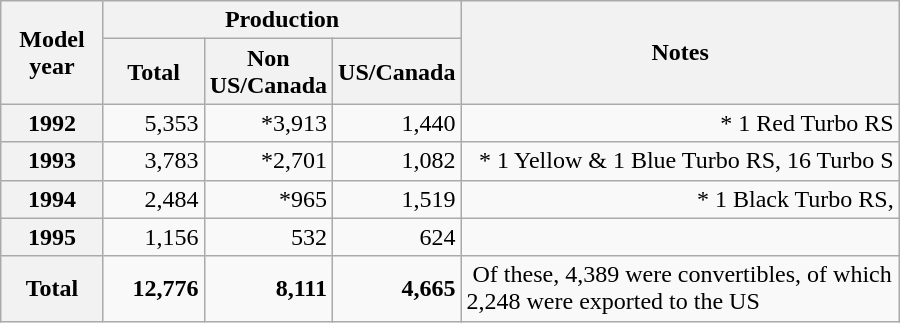<table class="wikitable" style="text-align:right;" width="600">
<tr>
<th rowspan=2>Model year</th>
<th colspan=3>Production</th>
<th rowspan=2>Notes</th>
</tr>
<tr>
<th width=60>Total</th>
<th width=60>Non US/Canada</th>
<th width=60>US/Canada</th>
</tr>
<tr>
<th>1992</th>
<td>5,353</td>
<td>*3,913</td>
<td>1,440</td>
<td>* 1 Red Turbo RS</td>
</tr>
<tr>
<th>1993</th>
<td>3,783</td>
<td>*2,701</td>
<td>1,082</td>
<td>* 1 Yellow & 1 Blue Turbo RS, 16 Turbo S</td>
</tr>
<tr>
<th>1994</th>
<td>2,484</td>
<td>*965</td>
<td>1,519</td>
<td>* 1 Black Turbo RS,</td>
</tr>
<tr>
<th>1995</th>
<td>1,156</td>
<td>532</td>
<td>624</td>
<td></td>
</tr>
<tr>
<th>Total</th>
<td><strong>12,776</strong></td>
<td><strong>8,111</strong></td>
<td><strong>4,665</strong></td>
<td align="left"> Of these, 4,389 were convertibles, of which 2,248 were exported to the US</td>
</tr>
</table>
